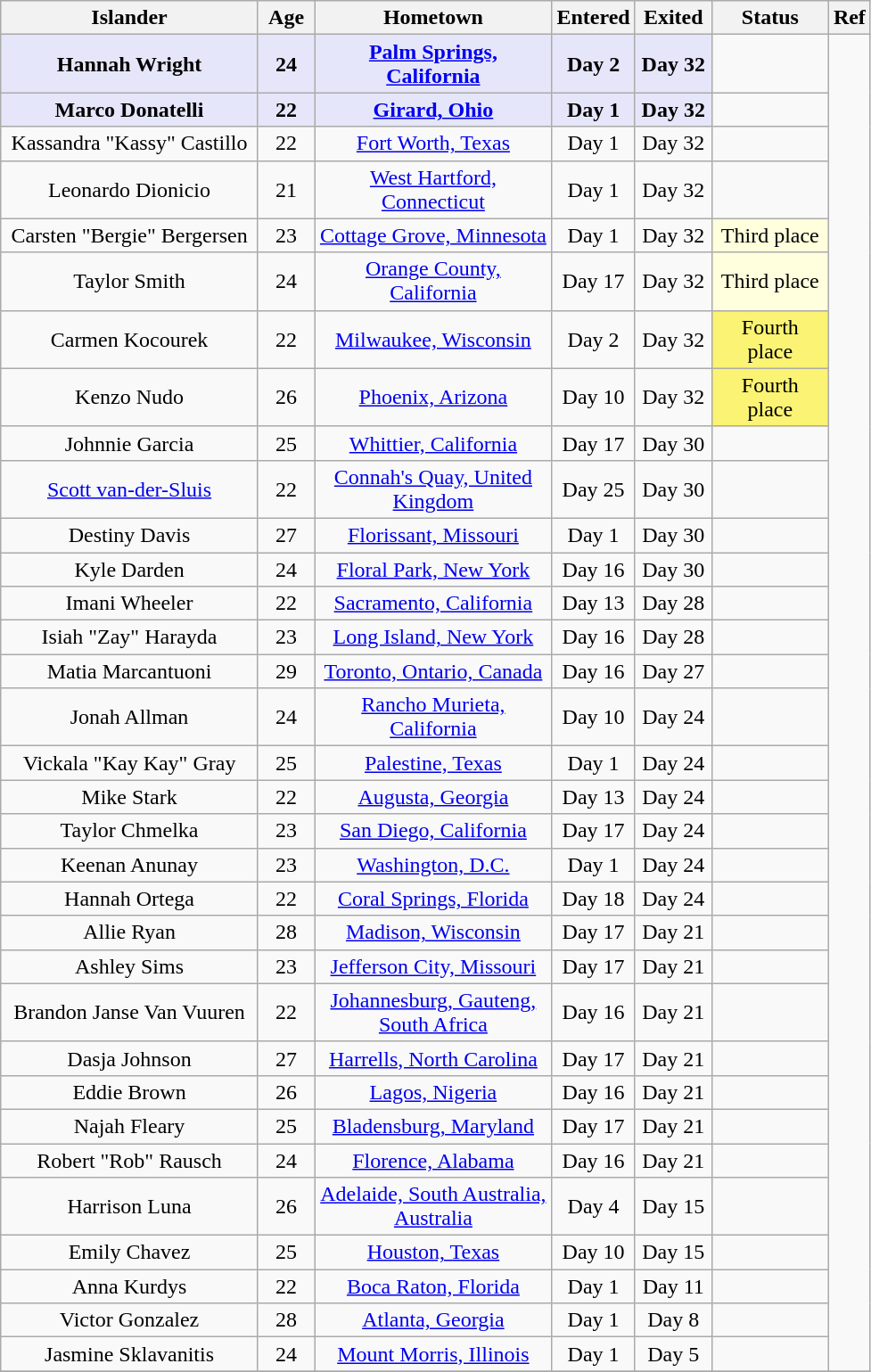<table class="wikitable sortable" style="text-align:center;">
<tr>
<th style="width:185px;"><strong>Islander</strong></th>
<th style="width:35px;"><strong>Age</strong></th>
<th style="width:170px;"><strong>Hometown</strong></th>
<th style="width:50px;"><strong>Entered</strong></th>
<th style="width:50px;"><strong>Exited</strong></th>
<th style="width:80px;"><strong>Status</strong></th>
<th style="width:20px;"><strong>Ref</strong></th>
</tr>
<tr>
<td style="background:lavender;"><strong>Hannah Wright</strong></td>
<td style="background:lavender;"><strong>24</strong></td>
<td style="background:lavender;"><strong><a href='#'>Palm Springs, California</a></strong></td>
<td style="background:lavender;"><strong>Day 2</strong></td>
<td style="background:lavender;"><strong>Day 32</strong></td>
<td></td>
<td rowspan="33"></td>
</tr>
<tr>
<td style="background:lavender;"><strong>Marco Donatelli</strong></td>
<td style="background:lavender;"><strong>22</strong></td>
<td style="background:lavender;"><strong><a href='#'>Girard, Ohio</a></strong></td>
<td style="background:lavender;"><strong>Day 1</strong></td>
<td style="background:lavender;"><strong>Day 32</strong></td>
<td></td>
</tr>
<tr>
<td>Kassandra "Kassy" Castillo</td>
<td>22</td>
<td><a href='#'>Fort Worth, Texas</a></td>
<td>Day 1</td>
<td>Day 32</td>
<td></td>
</tr>
<tr>
<td>Leonardo Dionicio</td>
<td>21</td>
<td><a href='#'>West Hartford, Connecticut</a></td>
<td>Day 1</td>
<td>Day 32</td>
<td></td>
</tr>
<tr>
<td>Carsten "Bergie" Bergersen</td>
<td>23</td>
<td><a href='#'>Cottage Grove, Minnesota</a></td>
<td>Day 1</td>
<td>Day 32</td>
<td style="background:#FFFFDD;">Third place</td>
</tr>
<tr>
<td>Taylor Smith</td>
<td>24</td>
<td><a href='#'>Orange County, California</a></td>
<td>Day 17</td>
<td>Day 32</td>
<td style="background:#FFFFDD;">Third place</td>
</tr>
<tr>
<td>Carmen Kocourek</td>
<td>22</td>
<td><a href='#'>Milwaukee, Wisconsin</a></td>
<td>Day 2</td>
<td>Day 32</td>
<td style="background:#FBF373;">Fourth place</td>
</tr>
<tr>
<td>Kenzo Nudo</td>
<td>26</td>
<td><a href='#'>Phoenix, Arizona</a></td>
<td>Day 10</td>
<td>Day 32</td>
<td style="background:#FBF373;">Fourth place</td>
</tr>
<tr>
<td>Johnnie Garcia</td>
<td>25</td>
<td><a href='#'>Whittier, California</a></td>
<td>Day 17</td>
<td>Day 30</td>
<td></td>
</tr>
<tr>
<td><a href='#'>Scott van-der-Sluis</a></td>
<td>22</td>
<td><a href='#'>Connah's Quay, United Kingdom</a></td>
<td>Day 25</td>
<td>Day 30</td>
<td></td>
</tr>
<tr>
<td>Destiny Davis</td>
<td>27</td>
<td><a href='#'>Florissant, Missouri</a></td>
<td>Day 1</td>
<td>Day 30</td>
<td></td>
</tr>
<tr>
<td>Kyle Darden</td>
<td>24</td>
<td><a href='#'>Floral Park, New York</a></td>
<td>Day 16</td>
<td>Day 30</td>
<td></td>
</tr>
<tr>
<td>Imani Wheeler</td>
<td>22</td>
<td><a href='#'>Sacramento, California</a></td>
<td>Day 13</td>
<td>Day 28</td>
<td></td>
</tr>
<tr>
<td>Isiah "Zay" Harayda</td>
<td>23</td>
<td><a href='#'>Long Island, New York</a></td>
<td>Day 16</td>
<td>Day 28</td>
<td></td>
</tr>
<tr>
<td>Matia Marcantuoni</td>
<td>29</td>
<td><a href='#'>Toronto, Ontario, Canada</a></td>
<td>Day 16</td>
<td>Day 27</td>
<td></td>
</tr>
<tr>
<td>Jonah Allman</td>
<td>24</td>
<td><a href='#'>Rancho Murieta, California</a></td>
<td>Day 10</td>
<td>Day 24</td>
<td></td>
</tr>
<tr>
<td>Vickala "Kay Kay" Gray</td>
<td>25</td>
<td><a href='#'>Palestine, Texas</a></td>
<td>Day 1</td>
<td>Day 24</td>
<td></td>
</tr>
<tr>
<td>Mike Stark</td>
<td>22</td>
<td><a href='#'>Augusta, Georgia</a></td>
<td>Day 13</td>
<td>Day 24</td>
<td></td>
</tr>
<tr>
<td>Taylor Chmelka</td>
<td>23</td>
<td><a href='#'>San Diego, California</a></td>
<td>Day 17</td>
<td>Day 24</td>
<td></td>
</tr>
<tr>
<td>Keenan Anunay</td>
<td>23</td>
<td><a href='#'>Washington, D.C.</a></td>
<td>Day 1</td>
<td>Day 24</td>
<td></td>
</tr>
<tr>
<td>Hannah Ortega</td>
<td>22</td>
<td><a href='#'>Coral Springs, Florida</a></td>
<td>Day 18</td>
<td>Day 24</td>
<td></td>
</tr>
<tr>
<td>Allie Ryan</td>
<td>28</td>
<td><a href='#'>Madison, Wisconsin</a></td>
<td>Day 17</td>
<td>Day 21</td>
<td></td>
</tr>
<tr>
<td>Ashley Sims</td>
<td>23</td>
<td><a href='#'>Jefferson City, Missouri</a></td>
<td>Day 17</td>
<td>Day 21</td>
<td></td>
</tr>
<tr>
<td>Brandon Janse Van Vuuren</td>
<td>22</td>
<td><a href='#'>Johannesburg, Gauteng, South Africa</a></td>
<td>Day 16</td>
<td>Day 21</td>
<td></td>
</tr>
<tr>
<td>Dasja Johnson</td>
<td>27</td>
<td><a href='#'>Harrells, North Carolina</a></td>
<td>Day 17</td>
<td>Day 21</td>
<td></td>
</tr>
<tr>
<td>Eddie Brown</td>
<td>26</td>
<td><a href='#'>Lagos, Nigeria</a></td>
<td>Day 16</td>
<td>Day 21</td>
<td></td>
</tr>
<tr>
<td>Najah Fleary</td>
<td>25</td>
<td><a href='#'>Bladensburg, Maryland</a></td>
<td>Day 17</td>
<td>Day 21</td>
<td></td>
</tr>
<tr>
<td>Robert "Rob" Rausch</td>
<td>24</td>
<td><a href='#'>Florence, Alabama</a></td>
<td>Day 16</td>
<td>Day 21</td>
<td></td>
</tr>
<tr>
<td>Harrison Luna</td>
<td>26</td>
<td><a href='#'>Adelaide, South Australia, Australia</a></td>
<td>Day 4</td>
<td>Day 15</td>
<td></td>
</tr>
<tr>
<td>Emily Chavez</td>
<td>25</td>
<td><a href='#'>Houston, Texas</a></td>
<td>Day 10</td>
<td>Day 15</td>
<td></td>
</tr>
<tr>
<td>Anna Kurdys</td>
<td>22</td>
<td><a href='#'>Boca Raton, Florida</a></td>
<td>Day 1</td>
<td>Day 11</td>
<td></td>
</tr>
<tr>
<td>Victor Gonzalez</td>
<td>28</td>
<td><a href='#'>Atlanta, Georgia</a></td>
<td>Day 1</td>
<td>Day 8</td>
<td></td>
</tr>
<tr>
<td>Jasmine Sklavanitis</td>
<td>24</td>
<td><a href='#'>Mount Morris, Illinois</a></td>
<td>Day 1</td>
<td>Day 5</td>
<td></td>
</tr>
<tr>
</tr>
</table>
